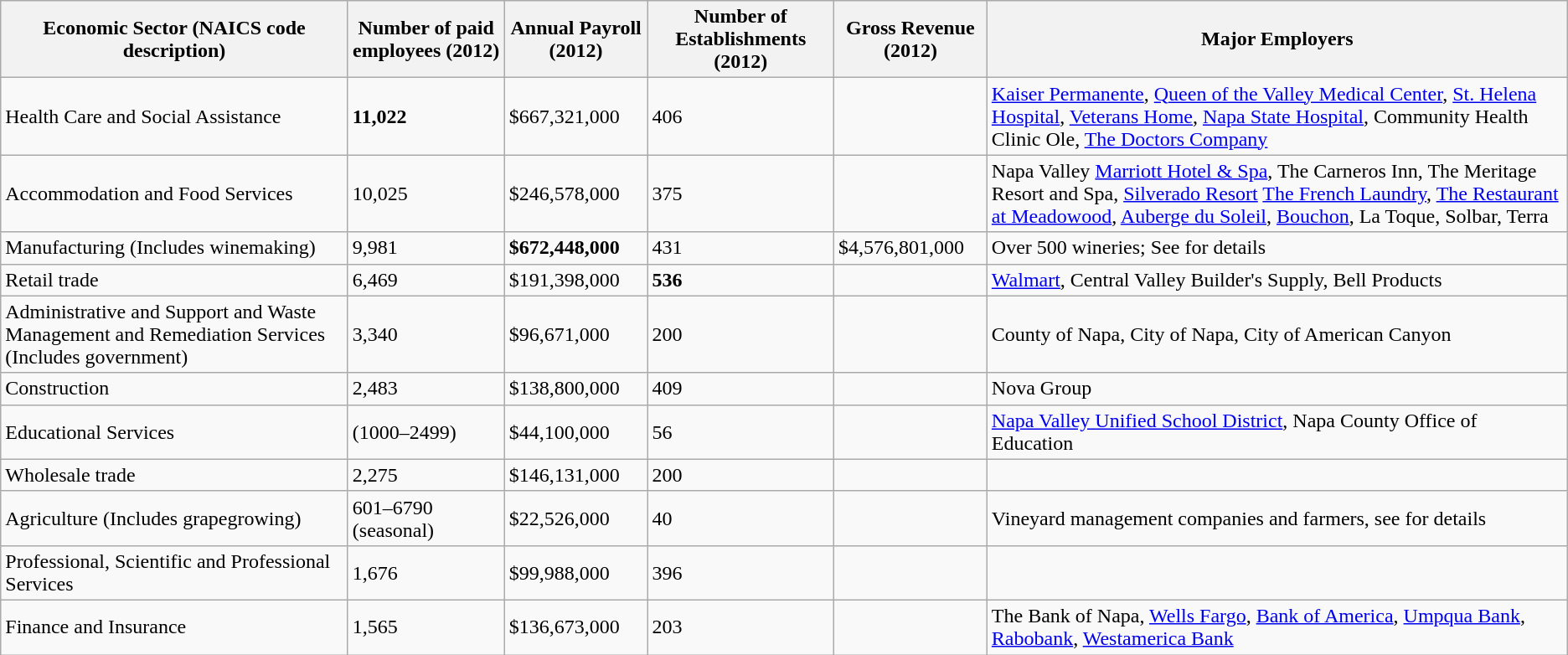<table class="wikitable">
<tr>
<th>Economic Sector (NAICS code description)</th>
<th>Number of paid employees (2012)</th>
<th>Annual Payroll (2012)</th>
<th>Number of Establishments (2012)</th>
<th>Gross Revenue (2012)</th>
<th>Major Employers</th>
</tr>
<tr>
<td>Health Care and Social Assistance</td>
<td><strong>11,022</strong></td>
<td>$667,321,000</td>
<td>406</td>
<td></td>
<td><a href='#'>Kaiser Permanente</a>, <a href='#'>Queen of the Valley Medical Center</a>, <a href='#'>St. Helena Hospital</a>, <a href='#'>Veterans Home</a>, <a href='#'>Napa State Hospital</a>, Community Health Clinic Ole, <a href='#'>The Doctors Company</a></td>
</tr>
<tr>
<td>Accommodation and Food Services</td>
<td>10,025</td>
<td>$246,578,000</td>
<td>375</td>
<td></td>
<td>Napa Valley <a href='#'>Marriott Hotel & Spa</a>, The Carneros Inn, The Meritage Resort and Spa, <a href='#'>Silverado Resort</a> <a href='#'>The French Laundry</a>, <a href='#'>The Restaurant at Meadowood</a>, <a href='#'>Auberge du Soleil</a>, <a href='#'>Bouchon</a>, La Toque, Solbar, Terra</td>
</tr>
<tr>
<td>Manufacturing (Includes winemaking)</td>
<td>9,981</td>
<td><strong>$672,448,000</strong></td>
<td>431</td>
<td>$4,576,801,000</td>
<td>Over 500 wineries; See  for details</td>
</tr>
<tr>
<td>Retail trade</td>
<td>6,469</td>
<td>$191,398,000</td>
<td><strong>536</strong></td>
<td></td>
<td><a href='#'>Walmart</a>, Central Valley Builder's Supply, Bell Products</td>
</tr>
<tr>
<td>Administrative and Support and Waste Management and Remediation Services (Includes government)</td>
<td>3,340</td>
<td>$96,671,000</td>
<td>200</td>
<td></td>
<td>County of Napa, City of Napa, City of American Canyon</td>
</tr>
<tr>
<td>Construction</td>
<td>2,483</td>
<td>$138,800,000</td>
<td>409</td>
<td></td>
<td>Nova Group</td>
</tr>
<tr>
<td>Educational Services</td>
<td>(1000–2499)</td>
<td>$44,100,000</td>
<td>56</td>
<td></td>
<td><a href='#'>Napa Valley Unified School District</a>, Napa County Office of Education</td>
</tr>
<tr>
<td>Wholesale trade</td>
<td>2,275</td>
<td>$146,131,000</td>
<td>200</td>
<td></td>
<td></td>
</tr>
<tr>
<td>Agriculture (Includes grapegrowing)</td>
<td>601–6790 (seasonal)</td>
<td>$22,526,000</td>
<td>40</td>
<td></td>
<td>Vineyard management companies and farmers, see  for details</td>
</tr>
<tr>
<td>Professional, Scientific and Professional Services</td>
<td>1,676</td>
<td>$99,988,000</td>
<td>396</td>
<td></td>
<td></td>
</tr>
<tr>
<td>Finance and Insurance</td>
<td>1,565</td>
<td>$136,673,000</td>
<td>203</td>
<td></td>
<td>The Bank of Napa, <a href='#'>Wells Fargo</a>, <a href='#'>Bank of America</a>, <a href='#'>Umpqua Bank</a>, <a href='#'>Rabobank</a>, <a href='#'>Westamerica Bank</a></td>
</tr>
</table>
